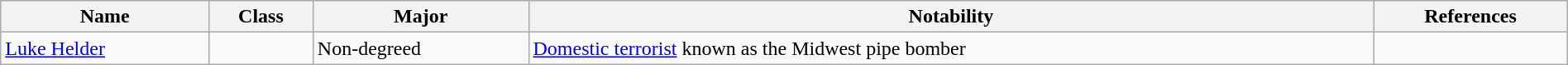<table class="wikitable" style="width:100%;">
<tr>
<th>Name</th>
<th>Class</th>
<th>Major</th>
<th>Notability</th>
<th>References</th>
</tr>
<tr>
<td><a href='#'>Luke Helder</a></td>
<td></td>
<td>Non-degreed</td>
<td><a href='#'>Domestic terrorist</a> known as the Midwest pipe bomber</td>
<td></td>
</tr>
</table>
